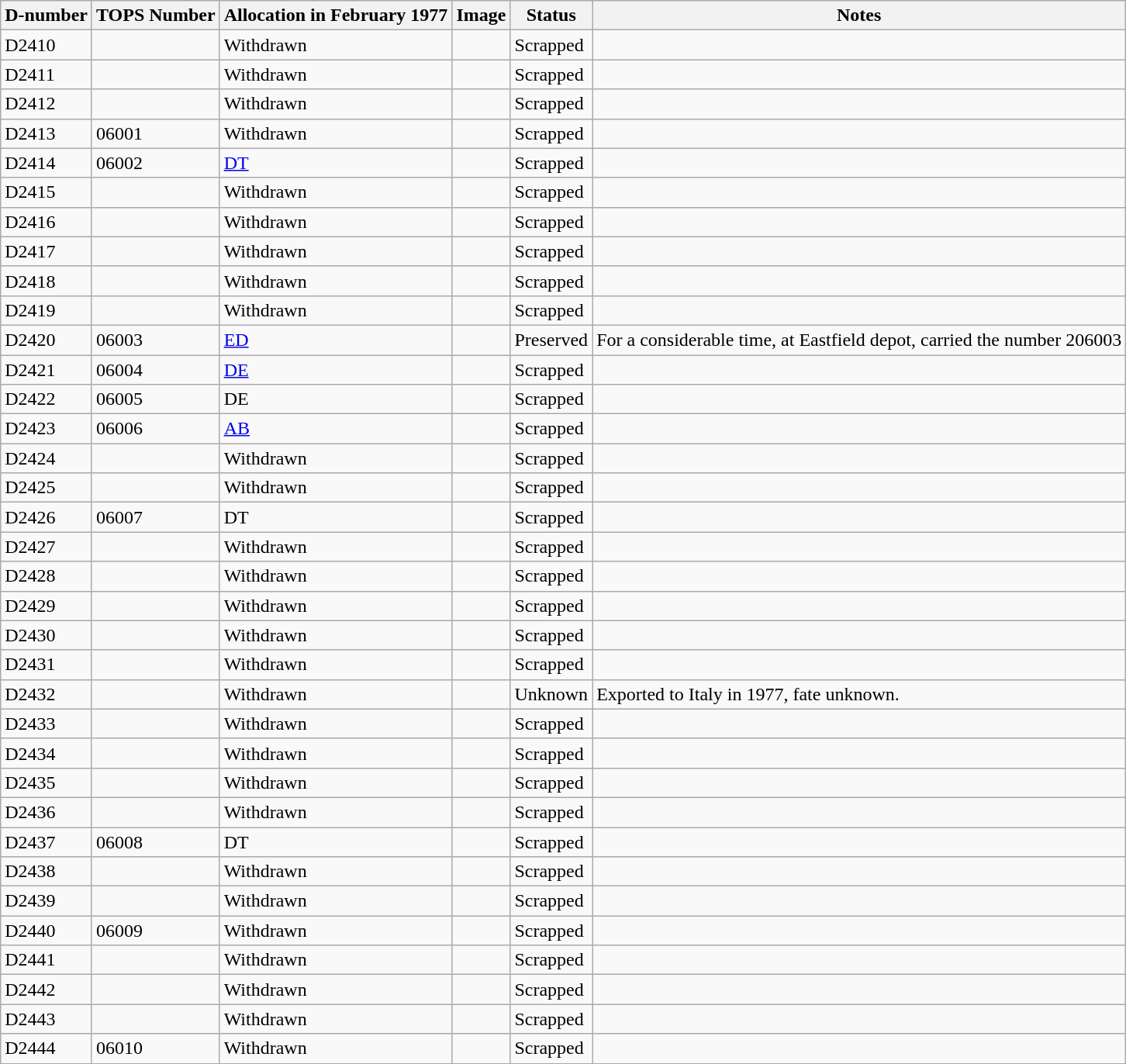<table class="wikitable">
<tr>
<th>D-number</th>
<th>TOPS Number</th>
<th>Allocation in February 1977 </th>
<th>Image</th>
<th>Status</th>
<th>Notes</th>
</tr>
<tr>
<td>D2410</td>
<td></td>
<td>Withdrawn</td>
<td></td>
<td>Scrapped</td>
<td></td>
</tr>
<tr>
<td>D2411</td>
<td></td>
<td>Withdrawn</td>
<td></td>
<td>Scrapped</td>
<td></td>
</tr>
<tr>
<td>D2412</td>
<td></td>
<td>Withdrawn</td>
<td></td>
<td>Scrapped</td>
<td></td>
</tr>
<tr>
<td>D2413</td>
<td>06001</td>
<td>Withdrawn</td>
<td></td>
<td>Scrapped</td>
<td></td>
</tr>
<tr>
<td>D2414</td>
<td>06002</td>
<td><a href='#'>DT</a></td>
<td></td>
<td>Scrapped</td>
<td></td>
</tr>
<tr>
<td>D2415</td>
<td></td>
<td>Withdrawn</td>
<td></td>
<td>Scrapped</td>
<td></td>
</tr>
<tr>
<td>D2416</td>
<td></td>
<td>Withdrawn</td>
<td></td>
<td>Scrapped</td>
<td></td>
</tr>
<tr>
<td>D2417</td>
<td></td>
<td>Withdrawn</td>
<td></td>
<td>Scrapped</td>
<td></td>
</tr>
<tr>
<td>D2418</td>
<td></td>
<td>Withdrawn</td>
<td></td>
<td>Scrapped</td>
<td></td>
</tr>
<tr>
<td>D2419</td>
<td></td>
<td>Withdrawn</td>
<td></td>
<td>Scrapped</td>
<td></td>
</tr>
<tr>
<td>D2420</td>
<td>06003</td>
<td><a href='#'>ED</a></td>
<td></td>
<td>Preserved</td>
<td>For a considerable time, at Eastfield depot, carried the number 206003</td>
</tr>
<tr>
<td>D2421</td>
<td>06004</td>
<td><a href='#'>DE</a></td>
<td></td>
<td>Scrapped</td>
<td></td>
</tr>
<tr>
<td>D2422</td>
<td>06005</td>
<td>DE</td>
<td></td>
<td>Scrapped</td>
<td></td>
</tr>
<tr>
<td>D2423</td>
<td>06006</td>
<td><a href='#'>AB</a></td>
<td></td>
<td>Scrapped</td>
<td></td>
</tr>
<tr>
<td>D2424</td>
<td></td>
<td>Withdrawn</td>
<td></td>
<td>Scrapped</td>
<td></td>
</tr>
<tr>
<td>D2425</td>
<td></td>
<td>Withdrawn</td>
<td></td>
<td>Scrapped</td>
<td></td>
</tr>
<tr>
<td>D2426</td>
<td>06007</td>
<td>DT</td>
<td></td>
<td>Scrapped</td>
<td></td>
</tr>
<tr>
<td>D2427</td>
<td></td>
<td>Withdrawn</td>
<td></td>
<td>Scrapped</td>
<td></td>
</tr>
<tr>
<td>D2428</td>
<td></td>
<td>Withdrawn</td>
<td></td>
<td>Scrapped</td>
<td></td>
</tr>
<tr>
<td>D2429</td>
<td></td>
<td>Withdrawn</td>
<td></td>
<td>Scrapped</td>
<td></td>
</tr>
<tr>
<td>D2430</td>
<td></td>
<td>Withdrawn</td>
<td></td>
<td>Scrapped</td>
<td></td>
</tr>
<tr>
<td>D2431</td>
<td></td>
<td>Withdrawn</td>
<td></td>
<td>Scrapped</td>
<td></td>
</tr>
<tr>
<td>D2432</td>
<td></td>
<td>Withdrawn</td>
<td></td>
<td>Unknown</td>
<td>Exported to Italy in 1977, fate unknown.</td>
</tr>
<tr>
<td>D2433</td>
<td></td>
<td>Withdrawn</td>
<td></td>
<td>Scrapped</td>
<td></td>
</tr>
<tr>
<td>D2434</td>
<td></td>
<td>Withdrawn</td>
<td></td>
<td>Scrapped</td>
<td></td>
</tr>
<tr>
<td>D2435</td>
<td></td>
<td>Withdrawn</td>
<td></td>
<td>Scrapped</td>
<td></td>
</tr>
<tr>
<td>D2436</td>
<td></td>
<td>Withdrawn</td>
<td></td>
<td>Scrapped</td>
<td></td>
</tr>
<tr>
<td>D2437</td>
<td>06008</td>
<td>DT</td>
<td></td>
<td>Scrapped</td>
<td></td>
</tr>
<tr>
<td>D2438</td>
<td></td>
<td>Withdrawn</td>
<td></td>
<td>Scrapped</td>
<td></td>
</tr>
<tr>
<td>D2439</td>
<td></td>
<td>Withdrawn</td>
<td></td>
<td>Scrapped</td>
<td></td>
</tr>
<tr>
<td>D2440</td>
<td>06009</td>
<td>Withdrawn</td>
<td></td>
<td>Scrapped</td>
<td></td>
</tr>
<tr>
<td>D2441</td>
<td></td>
<td>Withdrawn</td>
<td></td>
<td>Scrapped</td>
<td></td>
</tr>
<tr>
<td>D2442</td>
<td></td>
<td>Withdrawn</td>
<td></td>
<td>Scrapped</td>
<td></td>
</tr>
<tr>
<td>D2443</td>
<td></td>
<td>Withdrawn</td>
<td></td>
<td>Scrapped</td>
<td></td>
</tr>
<tr>
<td>D2444</td>
<td>06010</td>
<td>Withdrawn</td>
<td></td>
<td>Scrapped</td>
<td></td>
</tr>
</table>
